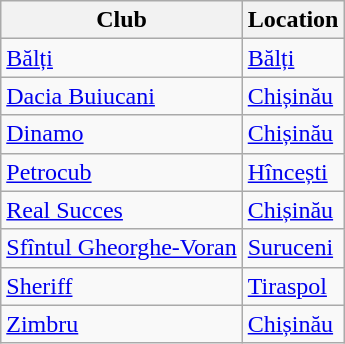<table class="wikitable sortable">
<tr>
<th>Club</th>
<th>Location</th>
</tr>
<tr>
<td><a href='#'>Bălți</a></td>
<td><a href='#'>Bălți</a></td>
</tr>
<tr>
<td><a href='#'>Dacia Buiucani</a></td>
<td><a href='#'>Chișinău</a></td>
</tr>
<tr>
<td><a href='#'>Dinamo</a></td>
<td><a href='#'>Chișinău</a></td>
</tr>
<tr>
<td><a href='#'>Petrocub</a></td>
<td><a href='#'>Hîncești</a></td>
</tr>
<tr>
<td><a href='#'>Real Succes</a></td>
<td><a href='#'>Chișinău</a></td>
</tr>
<tr>
<td><a href='#'>Sfîntul Gheorghe-Voran</a></td>
<td><a href='#'>Suruceni</a></td>
</tr>
<tr>
<td><a href='#'>Sheriff</a></td>
<td><a href='#'>Tiraspol</a></td>
</tr>
<tr>
<td><a href='#'>Zimbru</a></td>
<td><a href='#'>Chișinău</a></td>
</tr>
</table>
